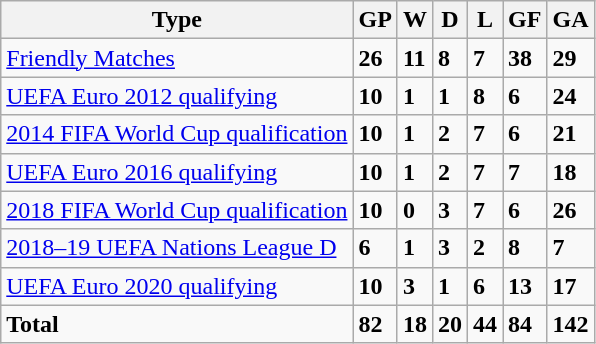<table class="wikitable">
<tr>
<th>Type</th>
<th>GP</th>
<th>W</th>
<th>D</th>
<th>L</th>
<th>GF</th>
<th>GA</th>
</tr>
<tr>
<td align=left><a href='#'>Friendly Matches</a></td>
<td><strong>26</strong></td>
<td><strong>11</strong></td>
<td><strong>8</strong></td>
<td><strong>7</strong></td>
<td><strong>38</strong></td>
<td><strong>29</strong></td>
</tr>
<tr>
<td align=left><a href='#'>UEFA Euro 2012 qualifying</a></td>
<td><strong>10</strong></td>
<td><strong>1</strong></td>
<td><strong>1</strong></td>
<td><strong>8</strong></td>
<td><strong>6</strong></td>
<td><strong>24</strong></td>
</tr>
<tr>
<td align=left><a href='#'>2014 FIFA World Cup qualification</a></td>
<td><strong>10</strong></td>
<td><strong>1</strong></td>
<td><strong>2</strong></td>
<td><strong>7</strong></td>
<td><strong>6</strong></td>
<td><strong>21</strong></td>
</tr>
<tr>
<td align=left><a href='#'>UEFA Euro 2016 qualifying</a></td>
<td><strong>10</strong></td>
<td><strong>1</strong></td>
<td><strong>2</strong></td>
<td><strong>7</strong></td>
<td><strong>7</strong></td>
<td><strong>18</strong></td>
</tr>
<tr>
<td align=left><a href='#'>2018 FIFA World Cup qualification</a></td>
<td><strong>10</strong></td>
<td><strong>0</strong></td>
<td><strong>3</strong></td>
<td><strong>7</strong></td>
<td><strong>6</strong></td>
<td><strong>26</strong></td>
</tr>
<tr>
<td align=left><a href='#'>2018–19 UEFA Nations League D</a></td>
<td><strong>6</strong></td>
<td><strong>1</strong></td>
<td><strong>3</strong></td>
<td><strong>2</strong></td>
<td><strong>8</strong></td>
<td><strong>7</strong></td>
</tr>
<tr>
<td align=left><a href='#'>UEFA Euro 2020 qualifying</a></td>
<td><strong>10</strong></td>
<td><strong>3</strong></td>
<td><strong>1</strong></td>
<td><strong>6</strong></td>
<td><strong>13</strong></td>
<td><strong>17</strong></td>
</tr>
<tr>
<td><strong>Total</strong></td>
<td><strong>82</strong></td>
<td><strong>18</strong></td>
<td><strong>20</strong></td>
<td><strong>44</strong></td>
<td><strong>84</strong></td>
<td><strong>142</strong></td>
</tr>
</table>
